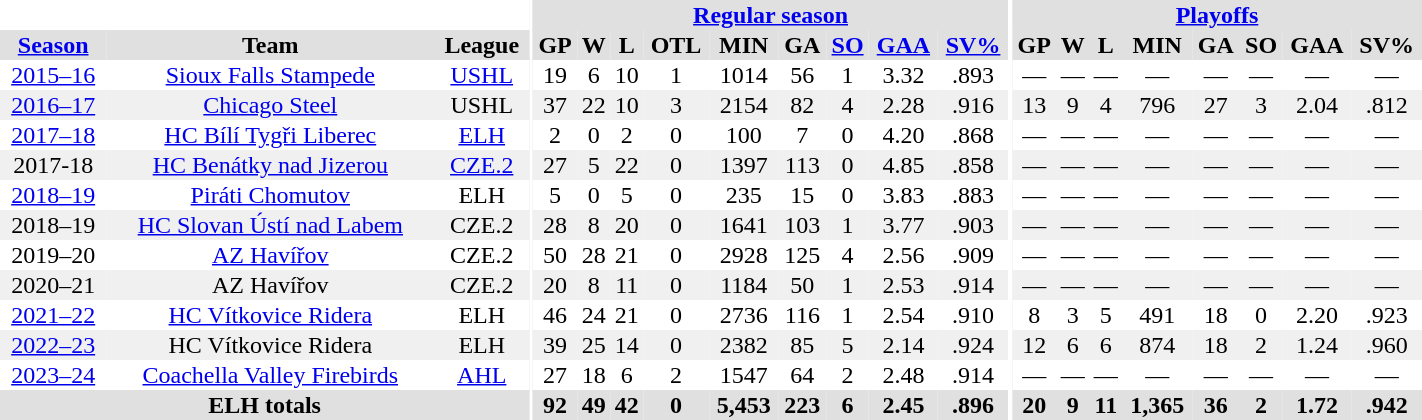<table border="0" cellpadding="1" cellspacing="0" style="width:75%; text-align:center;">
<tr bgcolor="#e0e0e0">
<th colspan="3" bgcolor="#ffffff"></th>
<th rowspan="99" bgcolor="#ffffff"></th>
<th colspan="9" bgcolor="#e0e0e0"><a href='#'>Regular season</a></th>
<th rowspan="99" bgcolor="#ffffff"></th>
<th colspan="8" bgcolor="#e0e0e0"><a href='#'>Playoffs</a></th>
</tr>
<tr bgcolor="#e0e0e0">
<th><a href='#'>Season</a></th>
<th>Team</th>
<th>League</th>
<th>GP</th>
<th>W</th>
<th>L</th>
<th>OTL</th>
<th>MIN</th>
<th>GA</th>
<th><a href='#'>SO</a></th>
<th><a href='#'>GAA</a></th>
<th><a href='#'>SV%</a></th>
<th>GP</th>
<th>W</th>
<th>L</th>
<th>MIN</th>
<th>GA</th>
<th>SO</th>
<th>GAA</th>
<th>SV%</th>
</tr>
<tr>
<td><a href='#'>2015–16</a></td>
<td><a href='#'>Sioux Falls Stampede</a></td>
<td><a href='#'>USHL</a></td>
<td>19</td>
<td>6</td>
<td>10</td>
<td>1</td>
<td>1014</td>
<td>56</td>
<td>1</td>
<td>3.32</td>
<td>.893</td>
<td>—</td>
<td>—</td>
<td>—</td>
<td>—</td>
<td>—</td>
<td>—</td>
<td>—</td>
<td>—</td>
</tr>
<tr bgcolor="#f0f0f0">
<td><a href='#'>2016–17</a></td>
<td><a href='#'>Chicago Steel</a></td>
<td>USHL</td>
<td>37</td>
<td>22</td>
<td>10</td>
<td>3</td>
<td>2154</td>
<td>82</td>
<td>4</td>
<td>2.28</td>
<td>.916</td>
<td>13</td>
<td>9</td>
<td>4</td>
<td>796</td>
<td>27</td>
<td>3</td>
<td>2.04</td>
<td>.812</td>
</tr>
<tr>
<td><a href='#'>2017–18</a></td>
<td><a href='#'>HC Bílí Tygři Liberec</a></td>
<td><a href='#'>ELH</a></td>
<td>2</td>
<td>0</td>
<td>2</td>
<td>0</td>
<td>100</td>
<td>7</td>
<td>0</td>
<td>4.20</td>
<td>.868</td>
<td>—</td>
<td>—</td>
<td>—</td>
<td>—</td>
<td>—</td>
<td>—</td>
<td>—</td>
<td>—</td>
</tr>
<tr bgcolor="#f0f0f0">
<td>2017-18</td>
<td><a href='#'>HC Benátky nad Jizerou</a></td>
<td><a href='#'>CZE.2</a></td>
<td>27</td>
<td>5</td>
<td>22</td>
<td>0</td>
<td>1397</td>
<td>113</td>
<td>0</td>
<td>4.85</td>
<td>.858</td>
<td>—</td>
<td>—</td>
<td>—</td>
<td>—</td>
<td>—</td>
<td>—</td>
<td>—</td>
<td>—</td>
</tr>
<tr>
<td><a href='#'>2018–19</a></td>
<td><a href='#'>Piráti Chomutov</a></td>
<td>ELH</td>
<td>5</td>
<td>0</td>
<td>5</td>
<td>0</td>
<td>235</td>
<td>15</td>
<td>0</td>
<td>3.83</td>
<td>.883</td>
<td>—</td>
<td>—</td>
<td>—</td>
<td>—</td>
<td>—</td>
<td>—</td>
<td>—</td>
<td>—</td>
</tr>
<tr bgcolor="#f0f0f0">
<td>2018–19</td>
<td><a href='#'>HC Slovan Ústí nad Labem</a></td>
<td>CZE.2</td>
<td>28</td>
<td>8</td>
<td>20</td>
<td>0</td>
<td>1641</td>
<td>103</td>
<td>1</td>
<td>3.77</td>
<td>.903</td>
<td>—</td>
<td>—</td>
<td>—</td>
<td>—</td>
<td>—</td>
<td>—</td>
<td>—</td>
<td>—</td>
</tr>
<tr>
<td>2019–20</td>
<td><a href='#'>AZ Havířov</a></td>
<td>CZE.2</td>
<td>50</td>
<td>28</td>
<td>21</td>
<td>0</td>
<td>2928</td>
<td>125</td>
<td>4</td>
<td>2.56</td>
<td>.909</td>
<td>—</td>
<td>—</td>
<td>—</td>
<td>—</td>
<td>—</td>
<td>—</td>
<td>—</td>
<td>—</td>
</tr>
<tr bgcolor="#f0f0f0">
<td>2020–21</td>
<td>AZ Havířov</td>
<td>CZE.2</td>
<td>20</td>
<td>8</td>
<td>11</td>
<td>0</td>
<td>1184</td>
<td>50</td>
<td>1</td>
<td>2.53</td>
<td>.914</td>
<td>—</td>
<td>—</td>
<td>—</td>
<td>—</td>
<td>—</td>
<td>—</td>
<td>—</td>
<td>—</td>
</tr>
<tr>
<td><a href='#'>2021–22</a></td>
<td><a href='#'>HC Vítkovice Ridera</a></td>
<td>ELH</td>
<td>46</td>
<td>24</td>
<td>21</td>
<td>0</td>
<td>2736</td>
<td>116</td>
<td>1</td>
<td>2.54</td>
<td>.910</td>
<td>8</td>
<td>3</td>
<td>5</td>
<td>491</td>
<td>18</td>
<td>0</td>
<td>2.20</td>
<td>.923</td>
</tr>
<tr bgcolor="#f0f0f0">
<td><a href='#'>2022–23</a></td>
<td>HC Vítkovice Ridera</td>
<td>ELH</td>
<td>39</td>
<td>25</td>
<td>14</td>
<td>0</td>
<td>2382</td>
<td>85</td>
<td>5</td>
<td>2.14</td>
<td>.924</td>
<td>12</td>
<td>6</td>
<td>6</td>
<td>874</td>
<td>18</td>
<td>2</td>
<td>1.24</td>
<td>.960</td>
</tr>
<tr>
<td><a href='#'>2023–24</a></td>
<td><a href='#'>Coachella Valley Firebirds</a></td>
<td><a href='#'>AHL</a></td>
<td>27</td>
<td>18</td>
<td>6</td>
<td>2</td>
<td>1547</td>
<td>64</td>
<td>2</td>
<td>2.48</td>
<td>.914</td>
<td>—</td>
<td>—</td>
<td>—</td>
<td>—</td>
<td>—</td>
<td>—</td>
<td>—</td>
<td>—</td>
</tr>
<tr bgcolor="#e0e0e0">
<th colspan="3">ELH totals</th>
<th>92</th>
<th>49</th>
<th>42</th>
<th>0</th>
<th>5,453</th>
<th>223</th>
<th>6</th>
<th>2.45</th>
<th>.896</th>
<th>20</th>
<th>9</th>
<th>11</th>
<th>1,365</th>
<th>36</th>
<th>2</th>
<th>1.72</th>
<th>.942</th>
</tr>
</table>
